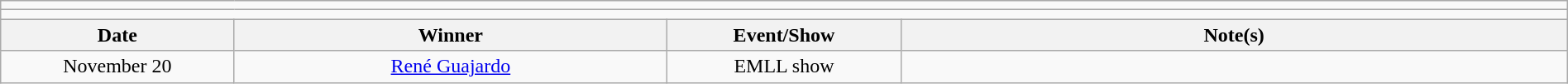<table class="wikitable" style="text-align:center; width:100%;">
<tr>
<td colspan=5></td>
</tr>
<tr>
<td colspan=5><strong></strong></td>
</tr>
<tr>
<th width=14%>Date</th>
<th width=26%>Winner</th>
<th width=14%>Event/Show</th>
<th width=40%>Note(s)</th>
</tr>
<tr>
<td>November 20</td>
<td><a href='#'>René Guajardo</a></td>
<td>EMLL show</td>
<td align=left></td>
</tr>
</table>
